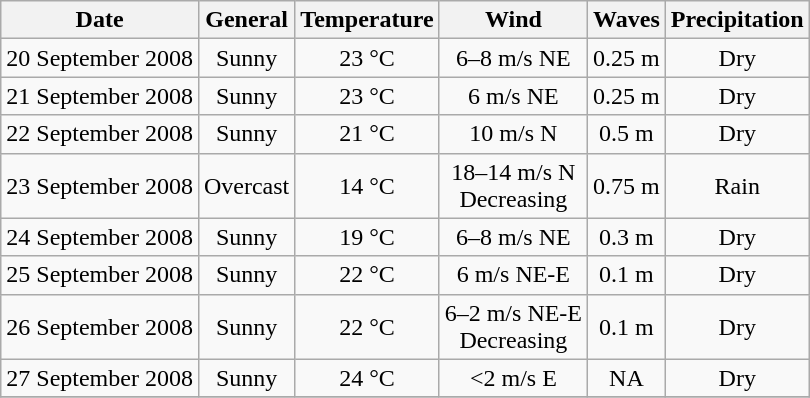<table class="wikitable" style="text-align:center;">
<tr>
<th>Date</th>
<th>General</th>
<th>Temperature</th>
<th>Wind</th>
<th>Waves</th>
<th>Precipitation</th>
</tr>
<tr>
<td>20 September 2008</td>
<td>Sunny</td>
<td>23 °C</td>
<td>6–8 m/s NE</td>
<td>0.25 m</td>
<td>Dry</td>
</tr>
<tr>
<td>21 September 2008</td>
<td>Sunny</td>
<td>23 °C</td>
<td>6 m/s NE</td>
<td>0.25 m</td>
<td>Dry</td>
</tr>
<tr>
<td>22 September 2008</td>
<td>Sunny</td>
<td>21 °C</td>
<td>10 m/s N</td>
<td>0.5 m</td>
<td>Dry</td>
</tr>
<tr>
<td>23 September 2008</td>
<td>Overcast</td>
<td>14 °C</td>
<td>18–14 m/s N<br>Decreasing</td>
<td>0.75 m</td>
<td>Rain</td>
</tr>
<tr>
<td>24 September 2008</td>
<td>Sunny</td>
<td>19 °C</td>
<td>6–8 m/s NE</td>
<td>0.3 m</td>
<td>Dry</td>
</tr>
<tr>
<td>25 September 2008</td>
<td>Sunny</td>
<td>22 °C</td>
<td>6 m/s NE-E</td>
<td>0.1 m</td>
<td>Dry</td>
</tr>
<tr>
<td>26 September 2008</td>
<td>Sunny</td>
<td>22 °C</td>
<td>6–2 m/s NE-E<br>Decreasing</td>
<td>0.1 m</td>
<td>Dry</td>
</tr>
<tr>
<td>27 September 2008</td>
<td>Sunny</td>
<td>24 °C</td>
<td><2 m/s E</td>
<td>NA</td>
<td>Dry</td>
</tr>
<tr>
</tr>
</table>
